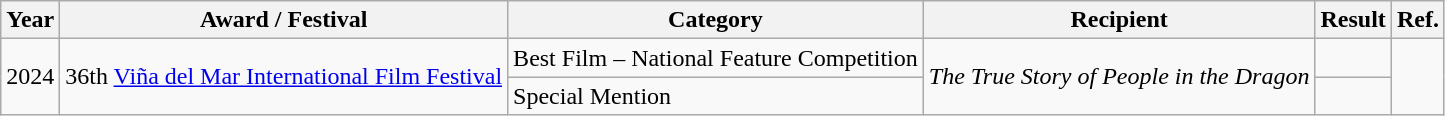<table class="wikitable">
<tr>
<th>Year</th>
<th>Award / Festival</th>
<th>Category</th>
<th>Recipient</th>
<th>Result</th>
<th>Ref.</th>
</tr>
<tr>
<td rowspan="2">2024</td>
<td rowspan="2">36th <a href='#'>Viña del Mar International Film Festival</a></td>
<td>Best Film – National Feature Competition</td>
<td rowspan="2"><em>The True Story of People in the Dragon</em></td>
<td></td>
<td rowspan="2"></td>
</tr>
<tr>
<td>Special Mention</td>
<td></td>
</tr>
</table>
